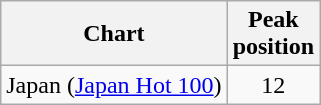<table class="wikitable">
<tr bgcolor="#ebf5ff">
<th scope="col">Chart</th>
<th scope="col">Peak<br>position</th>
</tr>
<tr>
<td align="left">Japan (<a href='#'>Japan Hot 100</a>)</td>
<td align="center">12</td>
</tr>
</table>
